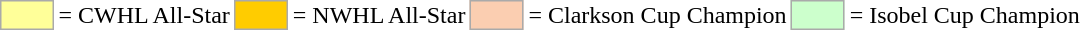<table>
<tr>
<td style="background-color:#FFFF99; border:1px solid #aaaaaa; width:2em;"></td>
<td>= CWHL All-Star</td>
<td style="background-color:#FFCC00; border:1px solid #aaaaaa; width:2em;"></td>
<td>= NWHL All-Star</td>
<td style="background-color:#FBCEB1; border:1px solid #aaaaaa; width:2em;"></td>
<td>= Clarkson Cup Champion</td>
<td style="background-color:#CCFFCC; border:1px solid #aaaaaa; width:2em;"></td>
<td>= Isobel Cup Champion</td>
</tr>
</table>
